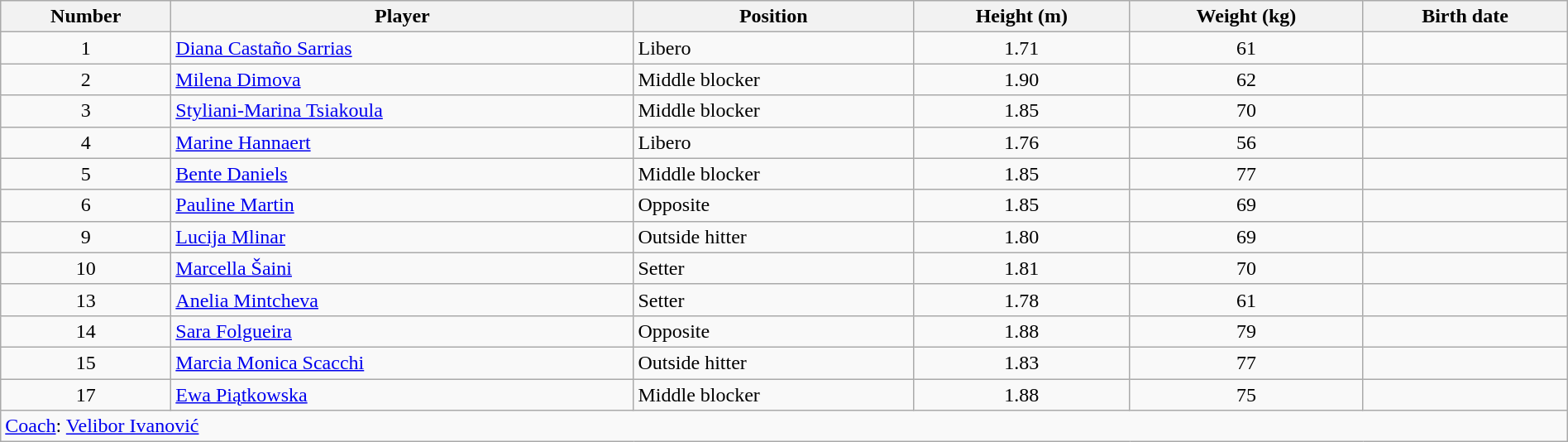<table class="wikitable" style="width:100%;">
<tr>
<th>Number</th>
<th>Player</th>
<th>Position</th>
<th>Height (m)</th>
<th>Weight (kg)</th>
<th>Birth date</th>
</tr>
<tr>
<td align=center>1</td>
<td> <a href='#'>Diana Castaño Sarrias</a></td>
<td>Libero</td>
<td align=center>1.71</td>
<td align=center>61</td>
<td></td>
</tr>
<tr>
<td align=center>2</td>
<td> <a href='#'>Milena Dimova</a></td>
<td>Middle blocker</td>
<td align=center>1.90</td>
<td align=center>62</td>
<td></td>
</tr>
<tr>
<td align=center>3</td>
<td> <a href='#'>Styliani-Marina Tsiakoula</a></td>
<td>Middle blocker</td>
<td align=center>1.85</td>
<td align=center>70</td>
<td></td>
</tr>
<tr>
<td align=center>4</td>
<td> <a href='#'>Marine Hannaert</a></td>
<td>Libero</td>
<td align=center>1.76</td>
<td align=center>56</td>
<td></td>
</tr>
<tr>
<td align=center>5</td>
<td> <a href='#'>Bente Daniels</a></td>
<td>Middle blocker</td>
<td align=center>1.85</td>
<td align=center>77</td>
<td></td>
</tr>
<tr>
<td align=center>6</td>
<td> <a href='#'>Pauline Martin</a></td>
<td>Opposite</td>
<td align=center>1.85</td>
<td align=center>69</td>
<td></td>
</tr>
<tr>
<td align=center>9</td>
<td> <a href='#'>Lucija Mlinar</a></td>
<td>Outside hitter</td>
<td align=center>1.80</td>
<td align=center>69</td>
<td></td>
</tr>
<tr>
<td align=center>10</td>
<td> <a href='#'>Marcella Šaini</a></td>
<td>Setter</td>
<td align=center>1.81</td>
<td align=center>70</td>
<td></td>
</tr>
<tr>
<td align=center>13</td>
<td> <a href='#'>Anelia Mintcheva</a></td>
<td>Setter</td>
<td align=center>1.78</td>
<td align=center>61</td>
<td></td>
</tr>
<tr>
<td align=center>14</td>
<td> <a href='#'>Sara Folgueira</a></td>
<td>Opposite</td>
<td align=center>1.88</td>
<td align=center>79</td>
<td></td>
</tr>
<tr>
<td align=center>15</td>
<td> <a href='#'>Marcia Monica Scacchi</a></td>
<td>Outside hitter</td>
<td align=center>1.83</td>
<td align=center>77</td>
<td></td>
</tr>
<tr>
<td align=center>17</td>
<td> <a href='#'>Ewa Piątkowska</a></td>
<td>Middle blocker</td>
<td align=center>1.88</td>
<td align=center>75</td>
<td></td>
</tr>
<tr>
<td colspan=6><a href='#'>Coach</a>:  <a href='#'>Velibor Ivanović</a></td>
</tr>
</table>
